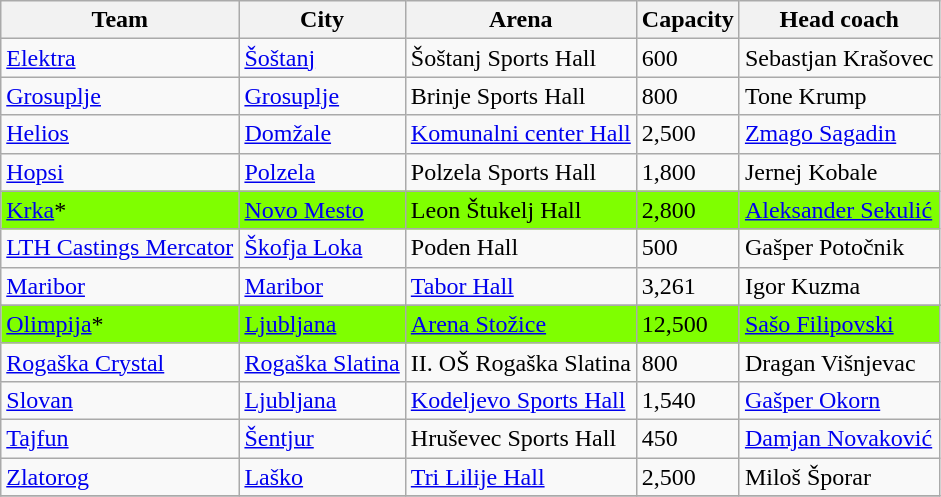<table class="wikitable sortable">
<tr>
<th>Team</th>
<th>City</th>
<th>Arena</th>
<th>Capacity</th>
<th>Head coach</th>
</tr>
<tr>
<td><a href='#'>Elektra</a></td>
<td><a href='#'>Šoštanj</a></td>
<td>Šoštanj Sports Hall</td>
<td>600</td>
<td>Sebastjan Krašovec</td>
</tr>
<tr>
<td><a href='#'>Grosuplje</a></td>
<td><a href='#'>Grosuplje</a></td>
<td>Brinje Sports Hall</td>
<td>800</td>
<td>Tone Krump</td>
</tr>
<tr>
<td><a href='#'>Helios</a></td>
<td><a href='#'>Domžale</a></td>
<td><a href='#'>Komunalni center Hall</a></td>
<td>2,500</td>
<td><a href='#'>Zmago Sagadin</a></td>
</tr>
<tr>
<td><a href='#'>Hopsi</a></td>
<td><a href='#'>Polzela</a></td>
<td>Polzela Sports Hall</td>
<td>1,800</td>
<td>Jernej Kobale</td>
</tr>
<tr bgcolor="#7FFF00">
<td><a href='#'>Krka</a>*</td>
<td><a href='#'>Novo Mesto</a></td>
<td>Leon Štukelj Hall</td>
<td>2,800</td>
<td><a href='#'>Aleksander Sekulić</a></td>
</tr>
<tr>
<td><a href='#'>LTH Castings Mercator</a></td>
<td><a href='#'>Škofja Loka</a></td>
<td>Poden Hall</td>
<td>500</td>
<td>Gašper Potočnik</td>
</tr>
<tr>
<td><a href='#'>Maribor</a></td>
<td><a href='#'>Maribor</a></td>
<td><a href='#'>Tabor Hall</a></td>
<td>3,261</td>
<td>Igor Kuzma</td>
</tr>
<tr>
</tr>
<tr bgcolor="#7FFF00">
<td><a href='#'>Olimpija</a>*</td>
<td><a href='#'>Ljubljana</a></td>
<td><a href='#'>Arena Stožice</a></td>
<td>12,500</td>
<td><a href='#'>Sašo Filipovski</a></td>
</tr>
<tr>
<td><a href='#'>Rogaška Crystal</a></td>
<td><a href='#'>Rogaška Slatina</a></td>
<td>II. OŠ Rogaška Slatina</td>
<td>800</td>
<td>Dragan Višnjevac</td>
</tr>
<tr>
<td><a href='#'>Slovan</a></td>
<td><a href='#'>Ljubljana</a></td>
<td><a href='#'>Kodeljevo Sports Hall</a></td>
<td>1,540</td>
<td><a href='#'>Gašper Okorn</a></td>
</tr>
<tr>
<td><a href='#'>Tajfun</a></td>
<td><a href='#'>Šentjur</a></td>
<td>Hruševec Sports Hall</td>
<td>450</td>
<td><a href='#'>Damjan Novaković</a></td>
</tr>
<tr>
<td><a href='#'>Zlatorog</a></td>
<td><a href='#'>Laško</a></td>
<td><a href='#'>Tri Lilije Hall</a></td>
<td>2,500</td>
<td>Miloš Šporar</td>
</tr>
<tr>
</tr>
</table>
